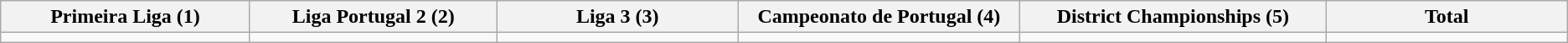<table class="wikitable">
<tr>
<th width="5%">Primeira Liga (1)</th>
<th width="5%">Liga Portugal 2 (2)</th>
<th width="5%">Liga 3 (3)</th>
<th width="5%">Campeonato de Portugal (4)</th>
<th width="5%">District Championships (5)</th>
<th width="5%">Total</th>
</tr>
<tr>
<td></td>
<td></td>
<td></td>
<td></td>
<td></td>
<td></td>
</tr>
</table>
